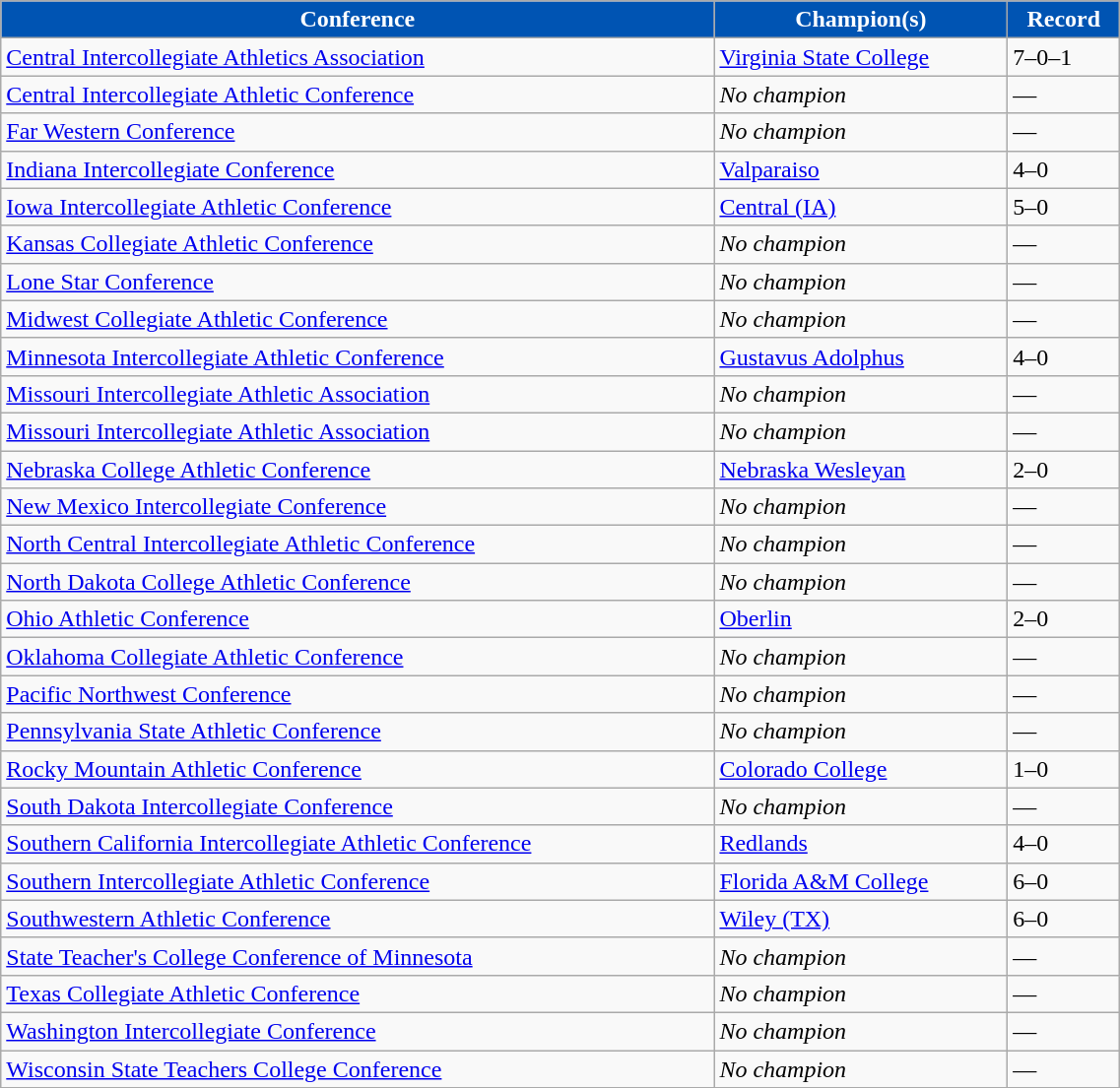<table class="wikitable" width="60%">
<tr>
<th style="background:#0054B3; color:#FFFFFF;">Conference</th>
<th style="background:#0054B3; color:#FFFFFF;">Champion(s)</th>
<th style="background:#0054B3; color:#FFFFFF;">Record</th>
</tr>
<tr align="left"">
<td><a href='#'>Central Intercollegiate Athletics Association</a></td>
<td><a href='#'>Virginia State College</a></td>
<td>7–0–1</td>
</tr>
<tr align="left">
<td><a href='#'>Central Intercollegiate Athletic Conference</a></td>
<td><em>No champion</em></td>
<td>—</td>
</tr>
<tr align="left">
<td><a href='#'>Far Western Conference</a></td>
<td><em>No champion</em></td>
<td>—</td>
</tr>
<tr align="left">
<td><a href='#'>Indiana Intercollegiate Conference</a></td>
<td><a href='#'>Valparaiso</a></td>
<td>4–0</td>
</tr>
<tr align="left">
<td><a href='#'>Iowa Intercollegiate Athletic Conference</a></td>
<td><a href='#'>Central (IA)</a></td>
<td>5–0</td>
</tr>
<tr align="left">
<td><a href='#'>Kansas Collegiate Athletic Conference</a></td>
<td><em>No champion</em></td>
<td>—</td>
</tr>
<tr align="left">
<td><a href='#'>Lone Star Conference</a></td>
<td><em>No champion</em></td>
<td>—</td>
</tr>
<tr align="left">
<td><a href='#'>Midwest Collegiate Athletic Conference</a></td>
<td><em>No champion</em></td>
<td>—</td>
</tr>
<tr align="left">
<td><a href='#'>Minnesota Intercollegiate Athletic Conference</a></td>
<td><a href='#'>Gustavus Adolphus</a></td>
<td>4–0</td>
</tr>
<tr align="left">
<td><a href='#'>Missouri Intercollegiate Athletic Association</a></td>
<td><em>No champion</em></td>
<td>—</td>
</tr>
<tr align="left">
<td><a href='#'>Missouri Intercollegiate Athletic Association</a></td>
<td><em>No champion</em></td>
<td>—</td>
</tr>
<tr align="left">
<td><a href='#'>Nebraska College Athletic Conference</a></td>
<td><a href='#'>Nebraska Wesleyan</a></td>
<td>2–0</td>
</tr>
<tr align="left">
<td><a href='#'>New Mexico Intercollegiate Conference</a></td>
<td><em>No champion</em></td>
<td>—</td>
</tr>
<tr align="left">
<td><a href='#'>North Central Intercollegiate Athletic Conference</a></td>
<td><em>No champion</em></td>
<td>—</td>
</tr>
<tr align="left">
<td><a href='#'>North Dakota College Athletic Conference</a></td>
<td><em>No champion</em></td>
<td>—</td>
</tr>
<tr align="left">
<td><a href='#'>Ohio Athletic Conference</a></td>
<td><a href='#'>Oberlin</a></td>
<td>2–0</td>
</tr>
<tr align="left">
<td><a href='#'>Oklahoma Collegiate Athletic Conference</a></td>
<td><em>No champion</em></td>
<td>—</td>
</tr>
<tr align="left">
<td><a href='#'>Pacific Northwest Conference</a></td>
<td><em>No champion</em></td>
<td>—</td>
</tr>
<tr align="left">
<td><a href='#'>Pennsylvania State Athletic Conference</a></td>
<td><em>No champion</em></td>
<td>—</td>
</tr>
<tr align="left">
<td><a href='#'>Rocky Mountain Athletic Conference</a></td>
<td><a href='#'>Colorado College</a></td>
<td>1–0</td>
</tr>
<tr align="left">
<td><a href='#'>South Dakota Intercollegiate Conference</a></td>
<td><em>No champion</em></td>
<td>—</td>
</tr>
<tr align="left">
<td><a href='#'>Southern California Intercollegiate Athletic Conference</a></td>
<td><a href='#'>Redlands</a></td>
<td>4–0</td>
</tr>
<tr align="left">
<td><a href='#'>Southern Intercollegiate Athletic Conference</a></td>
<td><a href='#'>Florida A&M College</a></td>
<td>6–0</td>
</tr>
<tr align="left">
<td><a href='#'>Southwestern Athletic Conference</a></td>
<td><a href='#'>Wiley (TX)</a></td>
<td>6–0</td>
</tr>
<tr align="left">
<td><a href='#'>State Teacher's College Conference of Minnesota</a></td>
<td><em>No champion</em></td>
<td>—</td>
</tr>
<tr align="left">
<td><a href='#'>Texas Collegiate Athletic Conference</a></td>
<td><em>No champion</em></td>
<td>—</td>
</tr>
<tr align="left">
<td><a href='#'>Washington Intercollegiate Conference</a></td>
<td><em>No champion</em></td>
<td>—</td>
</tr>
<tr align="left">
<td><a href='#'>Wisconsin State Teachers College Conference</a></td>
<td><em>No champion</em></td>
<td>—</td>
</tr>
</table>
